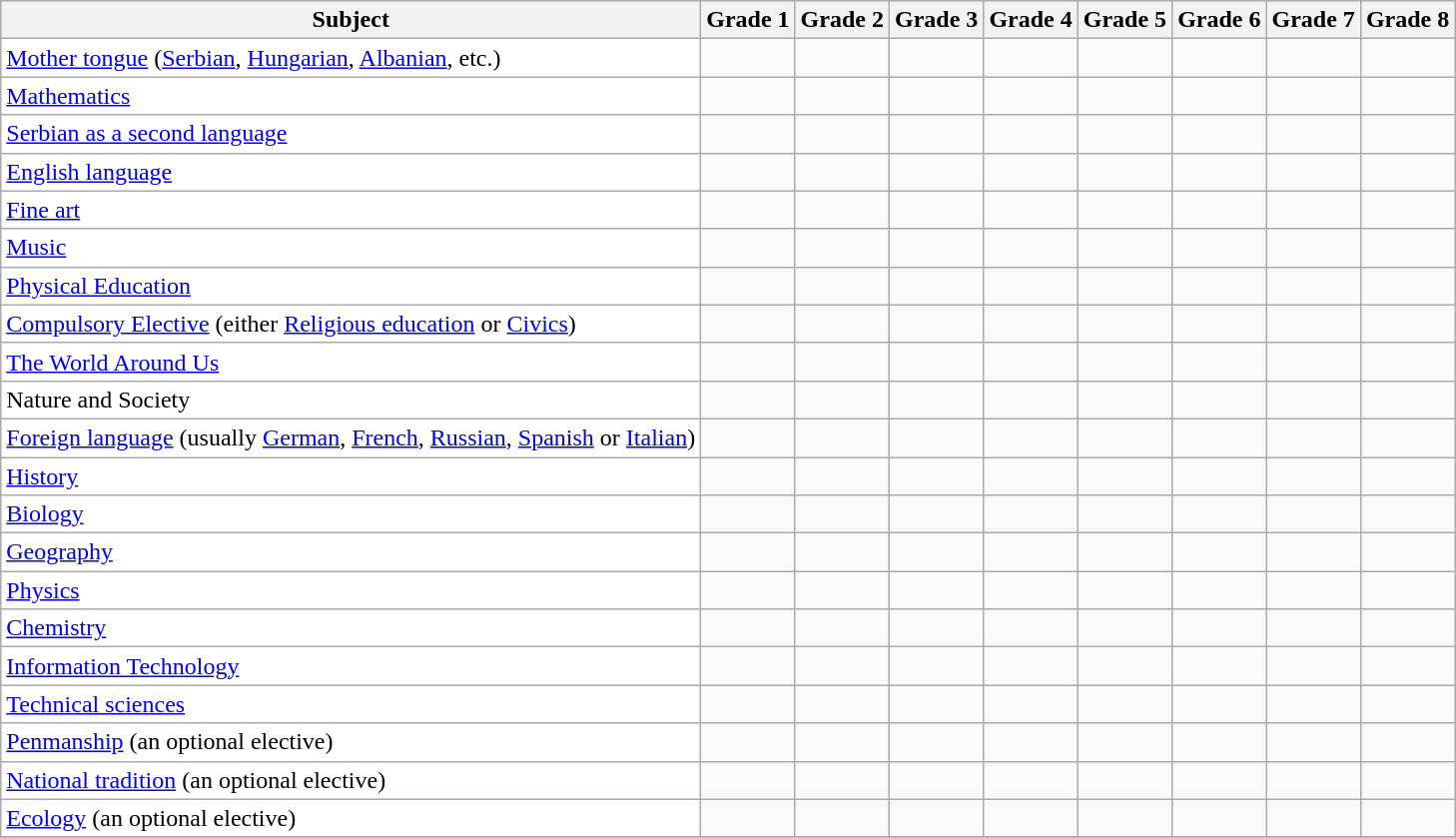<table class="wikitable" style="text-align:center">
<tr>
<th>Subject</th>
<th>Grade 1</th>
<th>Grade 2</th>
<th>Grade 3</th>
<th>Grade 4</th>
<th>Grade 5</th>
<th>Grade 6</th>
<th>Grade 7</th>
<th>Grade 8</th>
</tr>
<tr>
<td style="background:white; text-align:left"><a href='#'>Mother tongue</a> (<a href='#'>Serbian</a>, <a href='#'>Hungarian</a>, <a href='#'>Albanian</a>, etc.)</td>
<td></td>
<td></td>
<td></td>
<td></td>
<td></td>
<td></td>
<td></td>
<td></td>
</tr>
<tr>
<td style="background:white; text-align:left"><a href='#'>Mathematics</a></td>
<td></td>
<td></td>
<td></td>
<td></td>
<td></td>
<td></td>
<td></td>
<td></td>
</tr>
<tr>
<td style="background:white; text-align:left"><a href='#'>Serbian as a second language</a></td>
<td></td>
<td></td>
<td></td>
<td></td>
<td></td>
<td></td>
<td></td>
<td></td>
</tr>
<tr>
<td style="background:white; text-align:left"><a href='#'>English language</a></td>
<td></td>
<td></td>
<td></td>
<td></td>
<td></td>
<td></td>
<td></td>
<td></td>
</tr>
<tr>
<td style="background:white; text-align:left"><a href='#'>Fine art</a></td>
<td></td>
<td></td>
<td></td>
<td></td>
<td></td>
<td></td>
<td></td>
<td></td>
</tr>
<tr>
<td style="background:white; text-align:left"><a href='#'>Music</a></td>
<td></td>
<td></td>
<td></td>
<td></td>
<td></td>
<td></td>
<td></td>
<td></td>
</tr>
<tr>
<td style="background:white; text-align:left"><a href='#'>Physical Education</a></td>
<td></td>
<td></td>
<td></td>
<td></td>
<td></td>
<td></td>
<td></td>
<td></td>
</tr>
<tr>
<td style="background:white; text-align:left"><a href='#'>Compulsory Elective</a> (either <a href='#'>Religious education</a> or <a href='#'>Civics</a>)</td>
<td></td>
<td></td>
<td></td>
<td></td>
<td></td>
<td></td>
<td></td>
<td></td>
</tr>
<tr>
<td style="background:white; text-align:left"><a href='#'>The World Around Us</a></td>
<td></td>
<td></td>
<td></td>
<td></td>
<td></td>
<td></td>
<td></td>
<td></td>
</tr>
<tr>
<td style="background:white; text-align:left">Nature and Society</td>
<td></td>
<td></td>
<td></td>
<td></td>
<td></td>
<td></td>
<td></td>
<td></td>
</tr>
<tr>
<td style="background:white; text-align:left"><a href='#'>Foreign language</a> (usually <a href='#'>German</a>, <a href='#'>French</a>, <a href='#'>Russian</a>, <a href='#'>Spanish</a> or <a href='#'>Italian</a>)</td>
<td></td>
<td></td>
<td></td>
<td></td>
<td></td>
<td></td>
<td></td>
<td></td>
</tr>
<tr>
<td style="background:white; text-align:left"><a href='#'>History</a></td>
<td></td>
<td></td>
<td></td>
<td></td>
<td></td>
<td></td>
<td></td>
<td></td>
</tr>
<tr>
<td style="background:white; text-align:left"><a href='#'>Biology</a></td>
<td></td>
<td></td>
<td></td>
<td></td>
<td></td>
<td></td>
<td></td>
<td></td>
</tr>
<tr>
<td style="background:white; text-align:left"><a href='#'>Geography</a></td>
<td></td>
<td></td>
<td></td>
<td></td>
<td></td>
<td></td>
<td></td>
<td></td>
</tr>
<tr>
<td style="background:white; text-align:left"><a href='#'>Physics</a></td>
<td></td>
<td></td>
<td></td>
<td></td>
<td></td>
<td></td>
<td></td>
<td></td>
</tr>
<tr>
<td style="background:white; text-align:left"><a href='#'>Chemistry</a></td>
<td></td>
<td></td>
<td></td>
<td></td>
<td></td>
<td></td>
<td></td>
<td></td>
</tr>
<tr>
<td style="background:white; text-align:left"><a href='#'>Information Technology</a></td>
<td></td>
<td></td>
<td></td>
<td></td>
<td></td>
<td></td>
<td></td>
<td></td>
</tr>
<tr>
<td style="background:white; text-align:left"><a href='#'>Technical sciences</a></td>
<td></td>
<td></td>
<td></td>
<td></td>
<td></td>
<td></td>
<td></td>
<td></td>
</tr>
<tr>
<td style="background:white; text-align:left"><a href='#'>Penmanship</a> (an optional elective)</td>
<td></td>
<td></td>
<td></td>
<td></td>
<td></td>
<td></td>
<td></td>
<td></td>
</tr>
<tr>
<td style="background:white; text-align:left"><a href='#'>National tradition</a> (an optional elective)</td>
<td></td>
<td></td>
<td></td>
<td></td>
<td></td>
<td></td>
<td></td>
<td></td>
</tr>
<tr>
<td style="background:white; text-align:left"><a href='#'>Ecology</a> (an optional elective)</td>
<td></td>
<td></td>
<td></td>
<td></td>
<td></td>
<td></td>
<td></td>
<td></td>
</tr>
<tr>
</tr>
</table>
